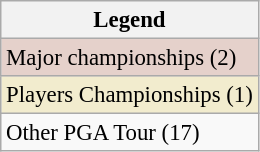<table class="wikitable" style="font-size:95%;">
<tr>
<th>Legend</th>
</tr>
<tr style="background:#e5d1cb;">
<td>Major championships (2)</td>
</tr>
<tr style="background:#f2ecce;">
<td>Players Championships (1)</td>
</tr>
<tr>
<td>Other PGA Tour (17)</td>
</tr>
</table>
